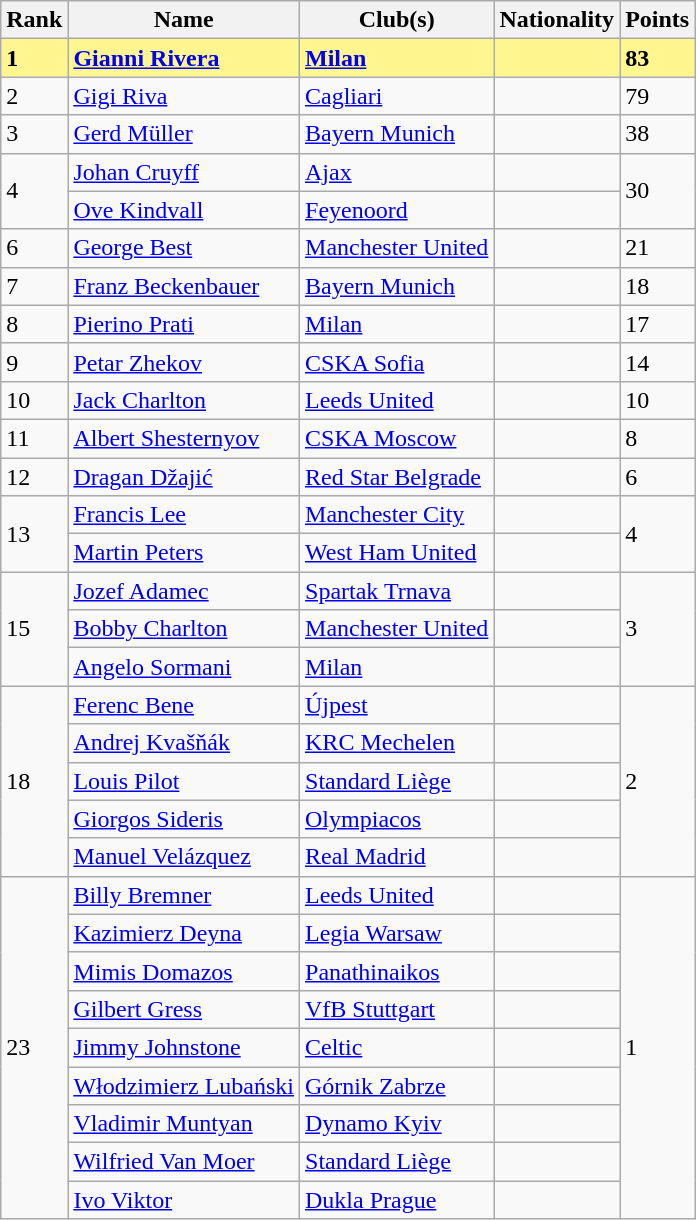<table class="wikitable">
<tr>
<th>Rank</th>
<th>Name</th>
<th>Club(s)</th>
<th>Nationality</th>
<th>Points</th>
</tr>
<tr style="background-color: #FFF68F; font-weight: bold;">
<td>1</td>
<td><a href='#'>Gianni Rivera</a></td>
<td align="left"> <a href='#'>Milan</a></td>
<td></td>
<td>83</td>
</tr>
<tr>
<td>2</td>
<td><a href='#'>Gigi Riva</a></td>
<td align="left"> <a href='#'>Cagliari</a></td>
<td></td>
<td>79</td>
</tr>
<tr>
<td>3</td>
<td><a href='#'>Gerd Müller</a></td>
<td align="left"> <a href='#'>Bayern Munich</a></td>
<td></td>
<td>38</td>
</tr>
<tr>
<td rowspan="2">4</td>
<td><a href='#'>Johan Cruyff</a></td>
<td align="left"> <a href='#'>Ajax</a></td>
<td></td>
<td rowspan="2">30</td>
</tr>
<tr>
<td><a href='#'>Ove Kindvall</a></td>
<td align="left"> <a href='#'>Feyenoord</a></td>
<td></td>
</tr>
<tr>
<td>6</td>
<td><a href='#'>George Best</a></td>
<td align="left"> <a href='#'>Manchester United</a></td>
<td></td>
<td>21</td>
</tr>
<tr>
<td>7</td>
<td><a href='#'>Franz Beckenbauer</a></td>
<td align="left"> <a href='#'>Bayern Munich</a></td>
<td></td>
<td>18</td>
</tr>
<tr>
<td>8</td>
<td><a href='#'>Pierino Prati</a></td>
<td align="left"> <a href='#'>Milan</a></td>
<td></td>
<td>17</td>
</tr>
<tr>
<td>9</td>
<td><a href='#'>Petar Zhekov</a></td>
<td align="left"> <a href='#'>CSKA Sofia</a></td>
<td></td>
<td>14</td>
</tr>
<tr>
<td>10</td>
<td><a href='#'>Jack Charlton</a></td>
<td align="left"> <a href='#'>Leeds United</a></td>
<td></td>
<td>10</td>
</tr>
<tr>
<td>11</td>
<td><a href='#'>Albert Shesternyov</a></td>
<td align="left"> <a href='#'>CSKA Moscow</a></td>
<td></td>
<td>8</td>
</tr>
<tr>
<td>12</td>
<td><a href='#'>Dragan Džajić</a></td>
<td align="left"> <a href='#'>Red Star Belgrade</a></td>
<td></td>
<td>6</td>
</tr>
<tr>
<td rowspan="2">13</td>
<td><a href='#'>Francis Lee</a></td>
<td align="left"> <a href='#'>Manchester City</a></td>
<td></td>
<td rowspan="2">4</td>
</tr>
<tr>
<td><a href='#'>Martin Peters</a></td>
<td align="left"> <a href='#'>West Ham United</a></td>
<td></td>
</tr>
<tr>
<td rowspan="3">15</td>
<td><a href='#'>Jozef Adamec</a></td>
<td align="left"> <a href='#'>Spartak Trnava</a></td>
<td></td>
<td rowspan="3">3</td>
</tr>
<tr>
<td><a href='#'>Bobby Charlton</a></td>
<td align="left"> <a href='#'>Manchester United</a></td>
<td></td>
</tr>
<tr>
<td><a href='#'>Angelo Sormani</a></td>
<td align="left"> <a href='#'>Milan</a></td>
<td></td>
</tr>
<tr>
<td rowspan="5">18</td>
<td><a href='#'>Ferenc Bene</a></td>
<td align="left"> <a href='#'>Újpest</a></td>
<td></td>
<td rowspan="5">2</td>
</tr>
<tr>
<td><a href='#'>Andrej Kvašňák</a></td>
<td align="left"> <a href='#'>KRC Mechelen</a></td>
<td></td>
</tr>
<tr>
<td><a href='#'>Louis Pilot</a></td>
<td align="left"> <a href='#'>Standard Liège</a></td>
<td></td>
</tr>
<tr>
<td><a href='#'>Giorgos Sideris</a></td>
<td align="left"> <a href='#'>Olympiacos</a></td>
<td></td>
</tr>
<tr>
<td><a href='#'>Manuel Velázquez</a></td>
<td align="left"> <a href='#'>Real Madrid</a></td>
<td></td>
</tr>
<tr>
<td rowspan="9">23</td>
<td><a href='#'>Billy Bremner</a></td>
<td align="left"> <a href='#'>Leeds United</a></td>
<td></td>
<td rowspan="9">1</td>
</tr>
<tr>
<td><a href='#'>Kazimierz Deyna</a></td>
<td align="left"> <a href='#'>Legia Warsaw</a></td>
<td></td>
</tr>
<tr>
<td><a href='#'>Mimis Domazos</a></td>
<td align="left"> <a href='#'>Panathinaikos</a></td>
<td></td>
</tr>
<tr>
<td><a href='#'>Gilbert Gress</a></td>
<td align="left"> <a href='#'>VfB Stuttgart</a></td>
<td></td>
</tr>
<tr>
<td><a href='#'>Jimmy Johnstone</a></td>
<td align="left"> <a href='#'>Celtic</a></td>
<td></td>
</tr>
<tr>
<td><a href='#'>Włodzimierz Lubański</a></td>
<td align="left"> <a href='#'>Górnik Zabrze</a></td>
<td></td>
</tr>
<tr>
<td><a href='#'>Vladimir Muntyan</a></td>
<td align="left"> <a href='#'>Dynamo Kyiv</a></td>
<td></td>
</tr>
<tr>
<td><a href='#'>Wilfried Van Moer</a></td>
<td align="left"> <a href='#'>Standard Liège</a></td>
<td></td>
</tr>
<tr>
<td><a href='#'>Ivo Viktor</a></td>
<td align="left"> <a href='#'>Dukla Prague</a></td>
<td></td>
</tr>
</table>
